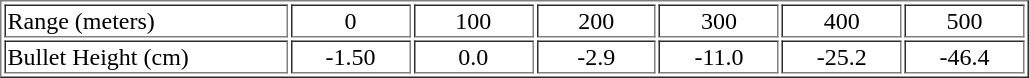<table border="1" width="686" id="table1">
<tr>
<td width="100">Range (meters)</td>
<td width="40" align="center">0</td>
<td width="40" align="center">100</td>
<td width="40" align="center">200</td>
<td width="40" align="center">300</td>
<td width="40" align="center">400</td>
<td width="40" align="center">500</td>
</tr>
<tr>
<td width="100">Bullet Height (cm)</td>
<td width="40" align="center">-1.50</td>
<td width="40" align="center">0.0</td>
<td width="40" align="center">-2.9</td>
<td width="40" align="center">-11.0</td>
<td width="40" align="center">-25.2</td>
<td width="40" align="center">-46.4</td>
</tr>
</table>
